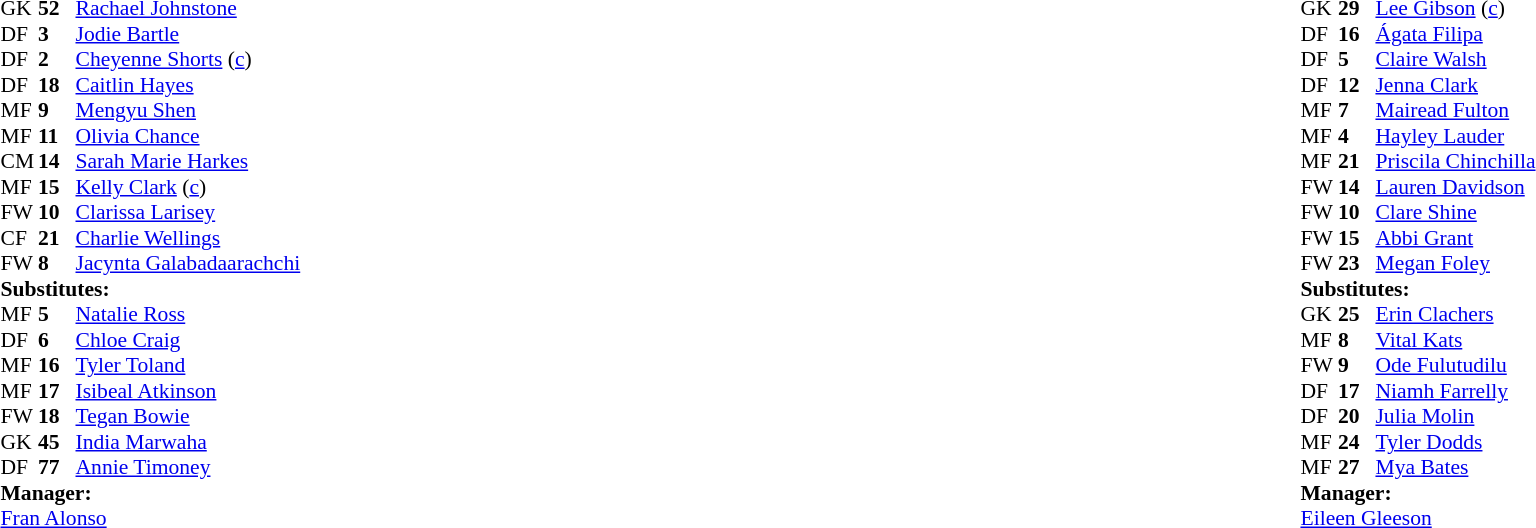<table width="100%">
<tr>
<td valign="top" width="40%"><br><table style="font-size:90%" cellspacing="0" cellpadding="0">
<tr>
<th width=25></th>
<th width=25></th>
</tr>
<tr>
<td>GK</td>
<td><strong>52</strong></td>
<td> <a href='#'>Rachael Johnstone</a></td>
</tr>
<tr>
<td>DF</td>
<td><strong>3</strong></td>
<td> <a href='#'>Jodie Bartle</a></td>
<td></td>
</tr>
<tr>
<td>DF</td>
<td><strong>2</strong></td>
<td> <a href='#'>Cheyenne Shorts</a> (<a href='#'>c</a>)</td>
</tr>
<tr>
<td>DF</td>
<td><strong>18</strong></td>
<td> <a href='#'>Caitlin Hayes</a></td>
<td></td>
<td></td>
</tr>
<tr>
<td>MF</td>
<td><strong>9</strong></td>
<td> <a href='#'>Mengyu Shen</a></td>
<td></td>
</tr>
<tr>
<td>MF</td>
<td><strong>11</strong></td>
<td> <a href='#'>Olivia Chance</a></td>
</tr>
<tr>
<td>CM</td>
<td><strong>14</strong></td>
<td> <a href='#'>Sarah Marie Harkes</a></td>
<td></td>
<td></td>
</tr>
<tr>
<td>MF</td>
<td><strong>15</strong></td>
<td> <a href='#'>Kelly Clark</a> (<a href='#'>c</a>)</td>
</tr>
<tr>
<td>FW</td>
<td><strong>10</strong></td>
<td> <a href='#'>Clarissa Larisey</a></td>
<td></td>
<td></td>
</tr>
<tr>
<td>CF</td>
<td><strong>21</strong></td>
<td> <a href='#'>Charlie Wellings</a></td>
<td></td>
<td></td>
</tr>
<tr>
<td>FW</td>
<td><strong>8</strong></td>
<td> <a href='#'>Jacynta Galabadaarachchi</a></td>
<td></td>
<td></td>
</tr>
<tr>
<td colspan="4"><strong>Substitutes:</strong></td>
</tr>
<tr>
<td>MF</td>
<td><strong>5</strong></td>
<td> <a href='#'>Natalie Ross</a></td>
<td></td>
<td></td>
</tr>
<tr>
<td>DF</td>
<td><strong>6</strong></td>
<td> <a href='#'>Chloe Craig</a></td>
<td></td>
<td></td>
</tr>
<tr>
<td>MF</td>
<td><strong>16</strong></td>
<td> <a href='#'>Tyler Toland</a></td>
</tr>
<tr>
<td>MF</td>
<td><strong>17</strong></td>
<td> <a href='#'>Isibeal Atkinson</a></td>
</tr>
<tr>
<td>FW</td>
<td><strong>18</strong></td>
<td> <a href='#'>Tegan Bowie</a></td>
<td></td>
<td></td>
</tr>
<tr>
<td>GK</td>
<td><strong>45</strong></td>
<td> <a href='#'>India Marwaha</a></td>
</tr>
<tr>
<td>DF</td>
<td><strong>77</strong></td>
<td> <a href='#'>Annie Timoney</a></td>
</tr>
<tr>
<td colspan="4"><strong>Manager:</strong></td>
</tr>
<tr>
<td colspan="4"> <a href='#'>Fran Alonso</a></td>
</tr>
</table>
</td>
<td valign="top"></td>
<td valign="top" width="50%"><br><table style="font-size:90%; margin:auto" cellspacing="0" cellpadding="0">
<tr>
<th width=25></th>
<th width=25></th>
</tr>
<tr>
<td>GK</td>
<td><strong>29</strong></td>
<td> <a href='#'>Lee Gibson</a> (<a href='#'>c</a>)</td>
</tr>
<tr>
<td>DF</td>
<td><strong>16</strong></td>
<td> <a href='#'>Ágata Filipa</a></td>
</tr>
<tr>
<td>DF</td>
<td><strong>5</strong></td>
<td> <a href='#'>Claire Walsh</a></td>
</tr>
<tr>
<td>DF</td>
<td><strong>12</strong></td>
<td> <a href='#'>Jenna Clark</a></td>
<td></td>
</tr>
<tr>
<td>MF</td>
<td><strong>7</strong></td>
<td> <a href='#'>Mairead Fulton</a></td>
<td></td>
<td></td>
</tr>
<tr>
<td>MF</td>
<td><strong>4</strong></td>
<td> <a href='#'>Hayley Lauder</a></td>
<td></td>
<td></td>
</tr>
<tr>
<td>MF</td>
<td><strong>21</strong></td>
<td> <a href='#'>Priscila Chinchilla</a></td>
</tr>
<tr>
<td>FW</td>
<td><strong>14</strong></td>
<td> <a href='#'>Lauren Davidson</a></td>
</tr>
<tr>
<td>FW</td>
<td><strong>10</strong></td>
<td> <a href='#'>Clare Shine</a></td>
<td></td>
<td></td>
</tr>
<tr>
<td>FW</td>
<td><strong>15</strong></td>
<td> <a href='#'>Abbi Grant</a></td>
<td></td>
<td></td>
</tr>
<tr>
<td>FW</td>
<td><strong>23</strong></td>
<td> <a href='#'>Megan Foley</a></td>
</tr>
<tr>
<td colspan="4"><strong>Substitutes:</strong></td>
</tr>
<tr>
<td>GK</td>
<td><strong>25</strong></td>
<td> <a href='#'>Erin Clachers</a></td>
</tr>
<tr>
<td>MF</td>
<td><strong>8</strong></td>
<td> <a href='#'>Vital Kats</a></td>
<td></td>
<td></td>
</tr>
<tr>
<td>FW</td>
<td><strong>9</strong></td>
<td> <a href='#'>Ode Fulutudilu</a></td>
<td></td>
<td></td>
</tr>
<tr>
<td>DF</td>
<td><strong>17</strong></td>
<td> <a href='#'>Niamh Farrelly</a></td>
<td></td>
<td></td>
</tr>
<tr>
<td>DF</td>
<td><strong>20</strong></td>
<td> <a href='#'>Julia Molin</a></td>
</tr>
<tr>
<td>MF</td>
<td><strong>24</strong></td>
<td> <a href='#'>Tyler Dodds</a></td>
<td></td>
<td></td>
</tr>
<tr>
<td>MF</td>
<td><strong>27</strong></td>
<td> <a href='#'>Mya Bates</a></td>
</tr>
<tr>
<td colspan="4"><strong>Manager:</strong></td>
</tr>
<tr>
<td colspan="4"> <a href='#'>Eileen Gleeson</a></td>
</tr>
</table>
</td>
</tr>
</table>
